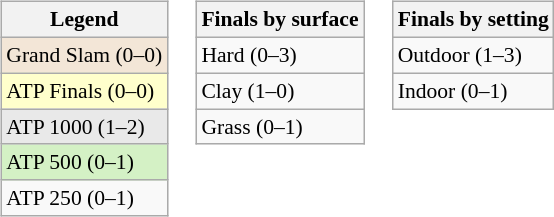<table>
<tr valign=top>
<td><br><table class=wikitable  style=font-size:90%>
<tr>
<th>Legend</th>
</tr>
<tr style=background:#f3e6d7>
<td>Grand Slam (0–0)</td>
</tr>
<tr style=background:#ffc>
<td>ATP Finals (0–0)</td>
</tr>
<tr style=background:#e9e9e9>
<td>ATP 1000 (1–2)</td>
</tr>
<tr style=background:#d4f1c5>
<td>ATP 500 (0–1)</td>
</tr>
<tr>
<td>ATP 250 (0–1)</td>
</tr>
</table>
</td>
<td><br><table class=wikitable  style=font-size:90%>
<tr>
<th>Finals by surface</th>
</tr>
<tr>
<td>Hard (0–3)</td>
</tr>
<tr>
<td>Clay (1–0)</td>
</tr>
<tr>
<td>Grass (0–1)</td>
</tr>
</table>
</td>
<td><br><table class=wikitable style=font-size:90%>
<tr>
<th>Finals by setting</th>
</tr>
<tr>
<td>Outdoor (1–3)</td>
</tr>
<tr>
<td>Indoor (0–1)</td>
</tr>
</table>
</td>
</tr>
</table>
